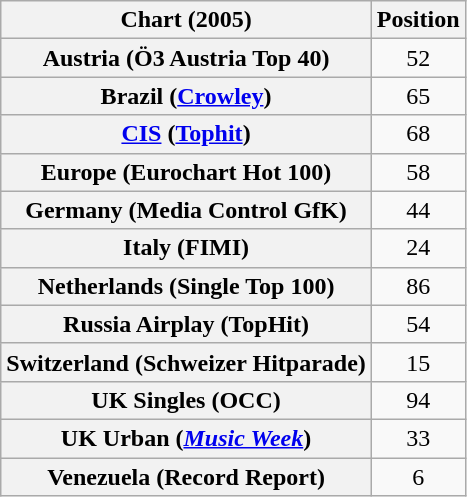<table class="wikitable plainrowheaders sortable" style="text-align:center">
<tr>
<th>Chart (2005)</th>
<th>Position</th>
</tr>
<tr>
<th scope="row">Austria (Ö3 Austria Top 40)</th>
<td>52</td>
</tr>
<tr>
<th scope="row">Brazil (<a href='#'>Crowley</a>)</th>
<td>65</td>
</tr>
<tr>
<th scope="row"><a href='#'>CIS</a> (<a href='#'>Tophit</a>)</th>
<td>68</td>
</tr>
<tr>
<th scope="row">Europe (Eurochart Hot 100)</th>
<td>58</td>
</tr>
<tr>
<th scope="row">Germany (Media Control GfK)</th>
<td>44</td>
</tr>
<tr>
<th scope="row">Italy (FIMI)</th>
<td>24</td>
</tr>
<tr>
<th scope="row">Netherlands (Single Top 100)</th>
<td>86</td>
</tr>
<tr>
<th scope="row">Russia Airplay (TopHit)</th>
<td>54</td>
</tr>
<tr>
<th scope="row">Switzerland (Schweizer Hitparade)</th>
<td>15</td>
</tr>
<tr>
<th scope="row">UK Singles (OCC)</th>
<td>94</td>
</tr>
<tr>
<th scope="row">UK Urban (<em><a href='#'>Music Week</a></em>)</th>
<td>33</td>
</tr>
<tr>
<th scope="row">Venezuela (Record Report)</th>
<td>6</td>
</tr>
</table>
